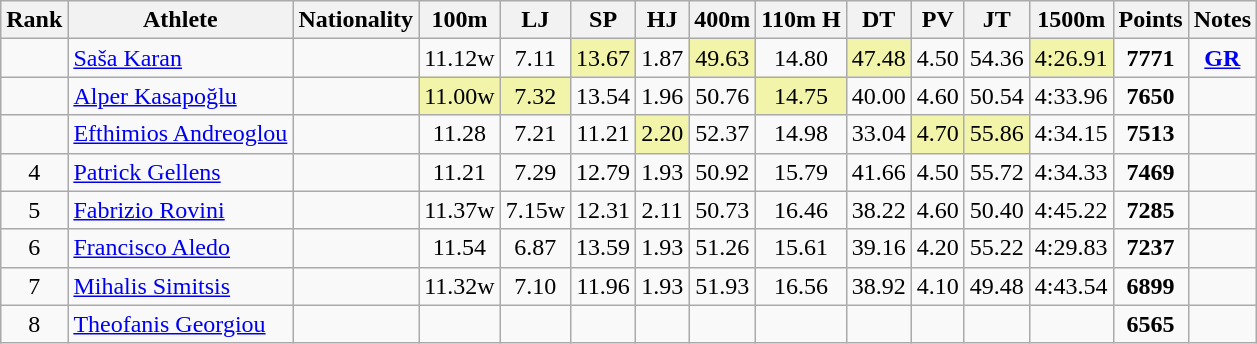<table class="wikitable sortable" style="text-align:center">
<tr>
<th>Rank</th>
<th>Athlete</th>
<th>Nationality</th>
<th>100m</th>
<th>LJ</th>
<th>SP</th>
<th>HJ</th>
<th>400m</th>
<th>110m H</th>
<th>DT</th>
<th>PV</th>
<th>JT</th>
<th>1500m</th>
<th>Points</th>
<th>Notes</th>
</tr>
<tr>
<td></td>
<td align=left><a href='#'>Saša Karan</a></td>
<td align=left></td>
<td>11.12w</td>
<td>7.11</td>
<td bgcolor=#F2F5A9>13.67</td>
<td>1.87</td>
<td bgcolor=#F2F5A9>49.63</td>
<td>14.80</td>
<td bgcolor=#F2F5A9>47.48</td>
<td>4.50</td>
<td>54.36</td>
<td bgcolor=#F2F5A9>4:26.91</td>
<td><strong>7771</strong></td>
<td><strong><a href='#'>GR</a></strong></td>
</tr>
<tr>
<td></td>
<td align=left><a href='#'>Alper Kasapoğlu</a></td>
<td align=left></td>
<td bgcolor=#F2F5A9>11.00w</td>
<td bgcolor=#F2F5A9>7.32</td>
<td>13.54</td>
<td>1.96</td>
<td>50.76</td>
<td bgcolor=#F2F5A9>14.75</td>
<td>40.00</td>
<td>4.60</td>
<td>50.54</td>
<td>4:33.96</td>
<td><strong>7650</strong></td>
<td></td>
</tr>
<tr>
<td></td>
<td align=left><a href='#'>Efthimios Andreoglou</a></td>
<td align=left></td>
<td>11.28</td>
<td>7.21</td>
<td>11.21</td>
<td bgcolor=#F2F5A9>2.20</td>
<td>52.37</td>
<td>14.98</td>
<td>33.04</td>
<td bgcolor=#F2F5A9>4.70</td>
<td bgcolor=#F2F5A9>55.86</td>
<td>4:34.15</td>
<td><strong>7513</strong></td>
<td></td>
</tr>
<tr>
<td>4</td>
<td align=left><a href='#'>Patrick Gellens</a></td>
<td align=left></td>
<td>11.21</td>
<td>7.29</td>
<td>12.79</td>
<td>1.93</td>
<td>50.92</td>
<td>15.79</td>
<td>41.66</td>
<td>4.50</td>
<td>55.72</td>
<td>4:34.33</td>
<td><strong>7469</strong></td>
<td></td>
</tr>
<tr>
<td>5</td>
<td align=left><a href='#'>Fabrizio Rovini</a></td>
<td align=left></td>
<td>11.37w</td>
<td>7.15w</td>
<td>12.31</td>
<td>2.11</td>
<td>50.73</td>
<td>16.46</td>
<td>38.22</td>
<td>4.60</td>
<td>50.40</td>
<td>4:45.22</td>
<td><strong>7285</strong></td>
<td></td>
</tr>
<tr>
<td>6</td>
<td align=left><a href='#'>Francisco Aledo</a></td>
<td align=left></td>
<td>11.54</td>
<td>6.87</td>
<td>13.59</td>
<td>1.93</td>
<td>51.26</td>
<td>15.61</td>
<td>39.16</td>
<td>4.20</td>
<td>55.22</td>
<td>4:29.83</td>
<td><strong>7237</strong></td>
<td></td>
</tr>
<tr>
<td>7</td>
<td align=left><a href='#'>Mihalis Simitsis</a></td>
<td align=left></td>
<td>11.32w</td>
<td>7.10</td>
<td>11.96</td>
<td>1.93</td>
<td>51.93</td>
<td>16.56</td>
<td>38.92</td>
<td>4.10</td>
<td>49.48</td>
<td>4:43.54</td>
<td><strong>6899</strong></td>
<td></td>
</tr>
<tr>
<td>8</td>
<td align=left><a href='#'>Theofanis Georgiou</a></td>
<td align=left></td>
<td></td>
<td></td>
<td></td>
<td></td>
<td></td>
<td></td>
<td></td>
<td></td>
<td></td>
<td></td>
<td><strong>6565</strong></td>
<td></td>
</tr>
</table>
